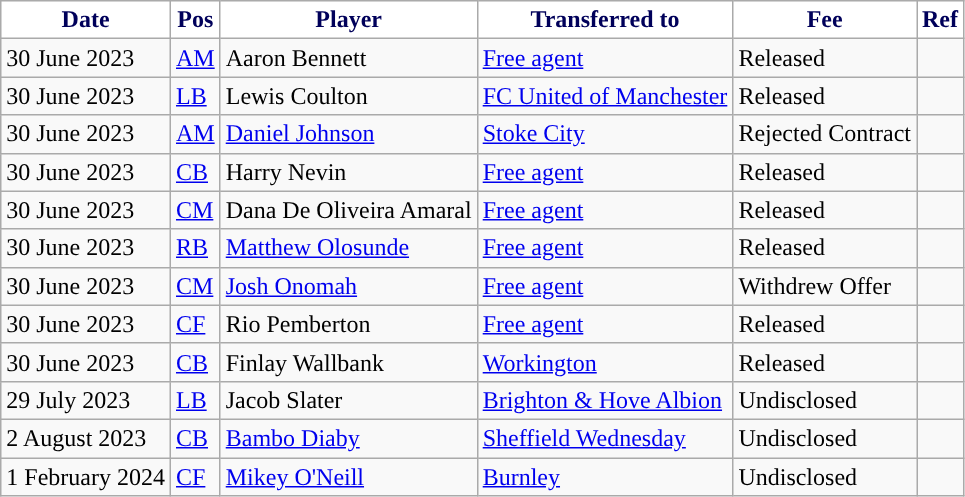<table class="wikitable plainrowheaders sortable">
<tr>
<th style="background:#ffffff;color:#00005a; ">Date</th>
<th style="background:#ffffff;color:#00005a; ">Pos</th>
<th style="background:#ffffff;color:#00005a; ">Player</th>
<th style="background:#ffffff;color:#00005a; ">Transferred to</th>
<th style="background:#ffffff;color:#00005a; ">Fee</th>
<th style="background:#ffffff;color:#00005a; ">Ref</th>
</tr>
<tr>
<td>30 June 2023</td>
<td><a href='#'>AM</a></td>
<td> Aaron Bennett</td>
<td> <a href='#'>Free agent</a></td>
<td>Released</td>
<td></td>
</tr>
<tr>
<td>30 June 2023</td>
<td><a href='#'>LB</a></td>
<td> Lewis Coulton</td>
<td> <a href='#'>FC United of Manchester</a></td>
<td>Released</td>
<td></td>
</tr>
<tr>
<td>30 June 2023</td>
<td><a href='#'>AM</a></td>
<td> <a href='#'>Daniel Johnson</a></td>
<td> <a href='#'>Stoke City</a></td>
<td>Rejected Contract</td>
<td></td>
</tr>
<tr>
<td>30 June 2023</td>
<td><a href='#'>CB</a></td>
<td> Harry Nevin</td>
<td> <a href='#'>Free agent</a></td>
<td>Released</td>
<td></td>
</tr>
<tr>
<td>30 June 2023</td>
<td><a href='#'>CM</a></td>
<td> Dana De Oliveira Amaral</td>
<td> <a href='#'>Free agent</a></td>
<td>Released</td>
<td></td>
</tr>
<tr>
<td>30 June 2023</td>
<td><a href='#'>RB</a></td>
<td> <a href='#'>Matthew Olosunde</a></td>
<td> <a href='#'>Free agent</a></td>
<td>Released</td>
<td></td>
</tr>
<tr>
<td>30 June 2023</td>
<td><a href='#'>CM</a></td>
<td> <a href='#'>Josh Onomah</a></td>
<td> <a href='#'>Free agent</a></td>
<td>Withdrew Offer</td>
<td></td>
</tr>
<tr>
<td>30 June 2023</td>
<td><a href='#'>CF</a></td>
<td> Rio Pemberton</td>
<td> <a href='#'>Free agent</a></td>
<td>Released</td>
<td></td>
</tr>
<tr>
<td>30 June 2023</td>
<td><a href='#'>CB</a></td>
<td> Finlay Wallbank</td>
<td> <a href='#'>Workington</a></td>
<td>Released</td>
<td></td>
</tr>
<tr>
<td>29 July 2023</td>
<td><a href='#'>LB</a></td>
<td> Jacob Slater</td>
<td> <a href='#'>Brighton & Hove Albion</a></td>
<td>Undisclosed</td>
<td></td>
</tr>
<tr>
<td>2 August 2023</td>
<td><a href='#'>CB</a></td>
<td> <a href='#'>Bambo Diaby</a></td>
<td> <a href='#'>Sheffield Wednesday</a></td>
<td>Undisclosed</td>
<td></td>
</tr>
<tr>
<td>1 February 2024</td>
<td><a href='#'>CF</a></td>
<td> <a href='#'>Mikey O'Neill</a></td>
<td> <a href='#'>Burnley</a></td>
<td>Undisclosed</td>
<td></td>
</tr>
</table>
